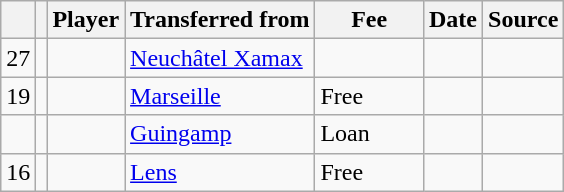<table class="wikitable plainrowheaders sortable">
<tr>
<th></th>
<th></th>
<th scope=col>Player</th>
<th>Transferred from</th>
<th !scope=col; style="width: 65px;">Fee</th>
<th scope=col>Date</th>
<th scope=col>Source</th>
</tr>
<tr>
<td align=center>27</td>
<td align=center></td>
<td></td>
<td> <a href='#'>Neuchâtel Xamax</a></td>
<td></td>
<td></td>
<td></td>
</tr>
<tr>
<td align=center>19</td>
<td align=center></td>
<td></td>
<td> <a href='#'>Marseille</a></td>
<td>Free</td>
<td></td>
<td></td>
</tr>
<tr>
<td align=center></td>
<td align=center></td>
<td></td>
<td> <a href='#'>Guingamp</a></td>
<td>Loan</td>
<td></td>
<td></td>
</tr>
<tr>
<td align=center>16</td>
<td align=center></td>
<td></td>
<td> <a href='#'>Lens</a></td>
<td>Free</td>
<td></td>
<td></td>
</tr>
</table>
